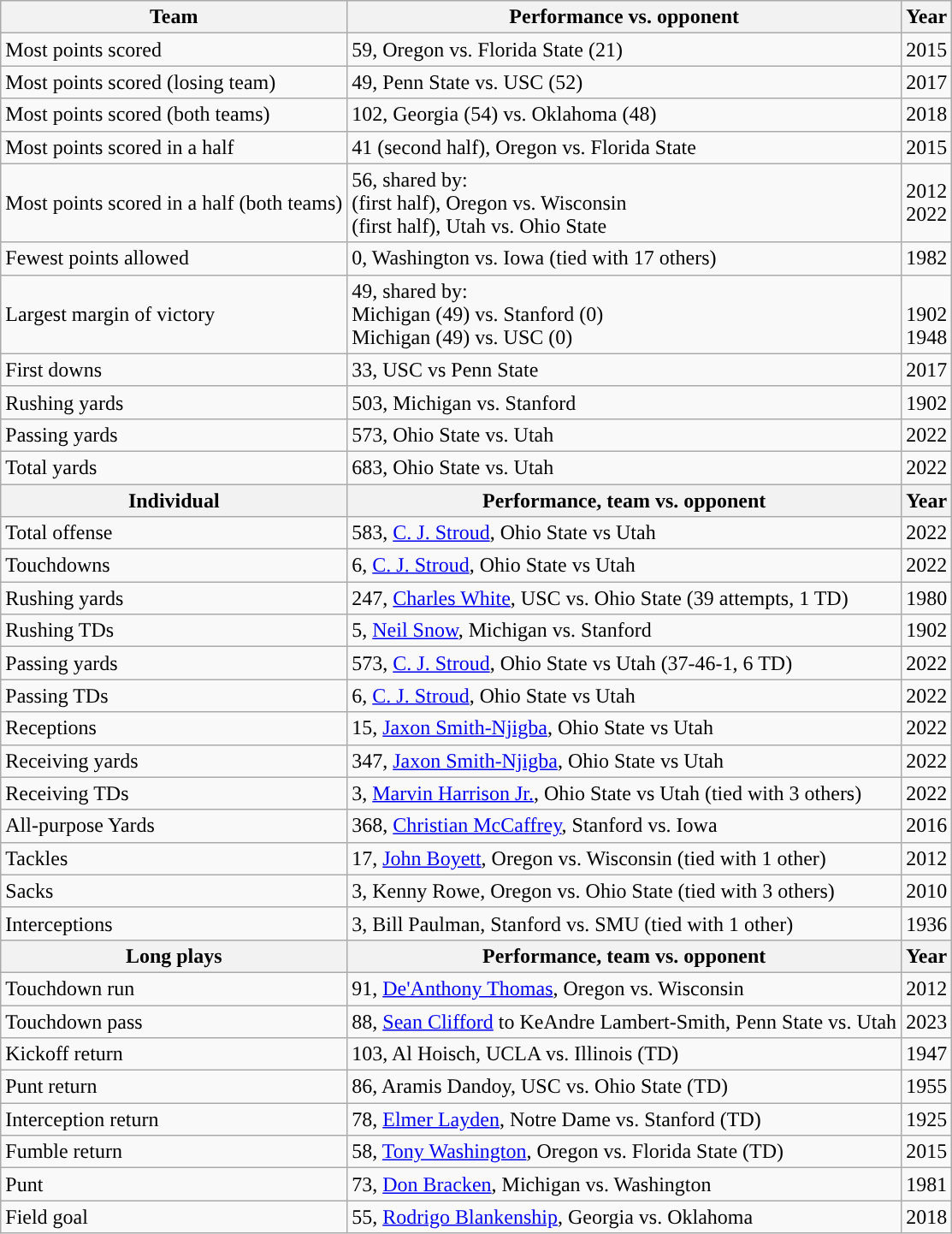<table class="wikitable">
<tr>
<th>Team</th>
<th>Performance vs. opponent</th>
<th>Year</th>
</tr>
<tr>
<td>Most points scored</td>
<td>59, Oregon vs. Florida State (21)</td>
<td>2015</td>
</tr>
<tr>
<td>Most points scored (losing team)</td>
<td>49, Penn State vs. USC (52)</td>
<td>2017</td>
</tr>
<tr>
<td>Most points scored (both teams)</td>
<td>102, Georgia (54) vs. Oklahoma (48)</td>
<td>2018</td>
</tr>
<tr>
<td>Most points scored in a half</td>
<td>41 (second half), Oregon vs. Florida State</td>
<td>2015</td>
</tr>
<tr>
<td>Most points scored in a half (both teams)</td>
<td>56, shared by:<br>(first half), Oregon vs. Wisconsin <br>(first half), Utah vs. Ohio State</td>
<td>2012<br>2022</td>
</tr>
<tr>
<td>Fewest points allowed</td>
<td>0, Washington vs. Iowa (tied with 17 others)</td>
<td>1982</td>
</tr>
<tr>
<td>Largest margin of victory</td>
<td>49, shared by:<br>Michigan (49) vs. Stanford (0)<br>Michigan (49) vs. USC (0)</td>
<td><br>1902<br>1948</td>
</tr>
<tr>
<td>First downs</td>
<td>33, USC vs Penn State</td>
<td>2017</td>
</tr>
<tr>
<td>Rushing yards</td>
<td>503, Michigan vs. Stanford</td>
<td>1902</td>
</tr>
<tr>
<td>Passing yards</td>
<td>573, Ohio State vs. Utah</td>
<td>2022</td>
</tr>
<tr>
<td>Total yards</td>
<td>683, Ohio State vs. Utah</td>
<td>2022</td>
</tr>
<tr>
<th>Individual</th>
<th>Performance, team vs. opponent</th>
<th>Year</th>
</tr>
<tr>
<td>Total offense</td>
<td>583, <a href='#'>C. J. Stroud</a>, Ohio State vs Utah</td>
<td>2022</td>
</tr>
<tr>
<td>Touchdowns</td>
<td>6, <a href='#'>C. J. Stroud</a>, Ohio State vs Utah</td>
<td>2022</td>
</tr>
<tr>
<td>Rushing yards</td>
<td>247, <a href='#'>Charles White</a>, USC vs. Ohio State (39 attempts, 1 TD)</td>
<td>1980</td>
</tr>
<tr>
<td>Rushing TDs</td>
<td>5, <a href='#'>Neil Snow</a>, Michigan vs. Stanford</td>
<td>1902</td>
</tr>
<tr>
<td>Passing yards</td>
<td>573, <a href='#'>C. J. Stroud</a>, Ohio State vs Utah (37-46-1, 6 TD)</td>
<td>2022</td>
</tr>
<tr>
<td>Passing TDs</td>
<td>6, <a href='#'>C. J. Stroud</a>, Ohio State vs Utah</td>
<td>2022</td>
</tr>
<tr>
<td>Receptions</td>
<td>15, <a href='#'>Jaxon Smith-Njigba</a>, Ohio State vs Utah</td>
<td>2022</td>
</tr>
<tr>
<td>Receiving yards</td>
<td>347, <a href='#'>Jaxon Smith-Njigba</a>, Ohio State vs Utah</td>
<td>2022</td>
</tr>
<tr>
<td>Receiving TDs</td>
<td>3, <a href='#'>Marvin Harrison Jr.</a>, Ohio State vs Utah (tied with 3 others)</td>
<td>2022</td>
</tr>
<tr>
<td>All-purpose Yards</td>
<td>368, <a href='#'>Christian McCaffrey</a>, Stanford vs. Iowa</td>
<td>2016</td>
</tr>
<tr>
<td>Tackles</td>
<td>17, <a href='#'>John Boyett</a>, Oregon vs. Wisconsin (tied with 1 other)</td>
<td>2012</td>
</tr>
<tr>
<td>Sacks</td>
<td>3, Kenny Rowe, Oregon vs. Ohio State (tied with 3 others)</td>
<td>2010</td>
</tr>
<tr>
<td>Interceptions</td>
<td>3, Bill Paulman, Stanford vs. SMU (tied with 1 other)</td>
<td>1936</td>
</tr>
<tr>
<th>Long plays</th>
<th>Performance, team vs. opponent</th>
<th>Year</th>
</tr>
<tr>
<td>Touchdown run</td>
<td>91, <a href='#'>De'Anthony Thomas</a>, Oregon vs. Wisconsin</td>
<td>2012</td>
</tr>
<tr>
<td>Touchdown pass</td>
<td>88, <a href='#'>Sean Clifford</a> to KeAndre Lambert-Smith, Penn State vs. Utah</td>
<td>2023</td>
</tr>
<tr>
<td>Kickoff return</td>
<td>103, Al Hoisch, UCLA vs. Illinois (TD)</td>
<td>1947</td>
</tr>
<tr>
<td>Punt return</td>
<td>86, Aramis Dandoy, USC vs. Ohio State (TD)</td>
<td>1955</td>
</tr>
<tr>
<td>Interception return</td>
<td>78, <a href='#'>Elmer Layden</a>, Notre Dame vs. Stanford (TD)</td>
<td>1925</td>
</tr>
<tr>
<td>Fumble return</td>
<td>58, <a href='#'>Tony Washington</a>, Oregon vs. Florida State (TD)</td>
<td>2015</td>
</tr>
<tr>
<td>Punt</td>
<td>73, <a href='#'>Don Bracken</a>, Michigan vs. Washington</td>
<td>1981</td>
</tr>
<tr>
<td>Field goal</td>
<td>55, <a href='#'>Rodrigo Blankenship</a>, Georgia vs. Oklahoma</td>
<td>2018</td>
</tr>
</table>
